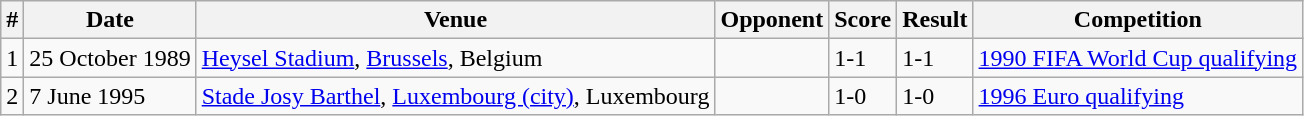<table class="wikitable">
<tr>
<th>#</th>
<th>Date</th>
<th>Venue</th>
<th>Opponent</th>
<th>Score</th>
<th>Result</th>
<th>Competition</th>
</tr>
<tr>
<td>1</td>
<td>25 October 1989</td>
<td><a href='#'>Heysel Stadium</a>, <a href='#'>Brussels</a>, Belgium</td>
<td></td>
<td>1-1</td>
<td>1-1</td>
<td><a href='#'>1990 FIFA World Cup qualifying</a></td>
</tr>
<tr>
<td>2</td>
<td>7 June 1995</td>
<td><a href='#'>Stade Josy Barthel</a>, <a href='#'>Luxembourg (city)</a>, Luxembourg</td>
<td></td>
<td>1-0</td>
<td>1-0</td>
<td><a href='#'>1996 Euro qualifying</a></td>
</tr>
</table>
